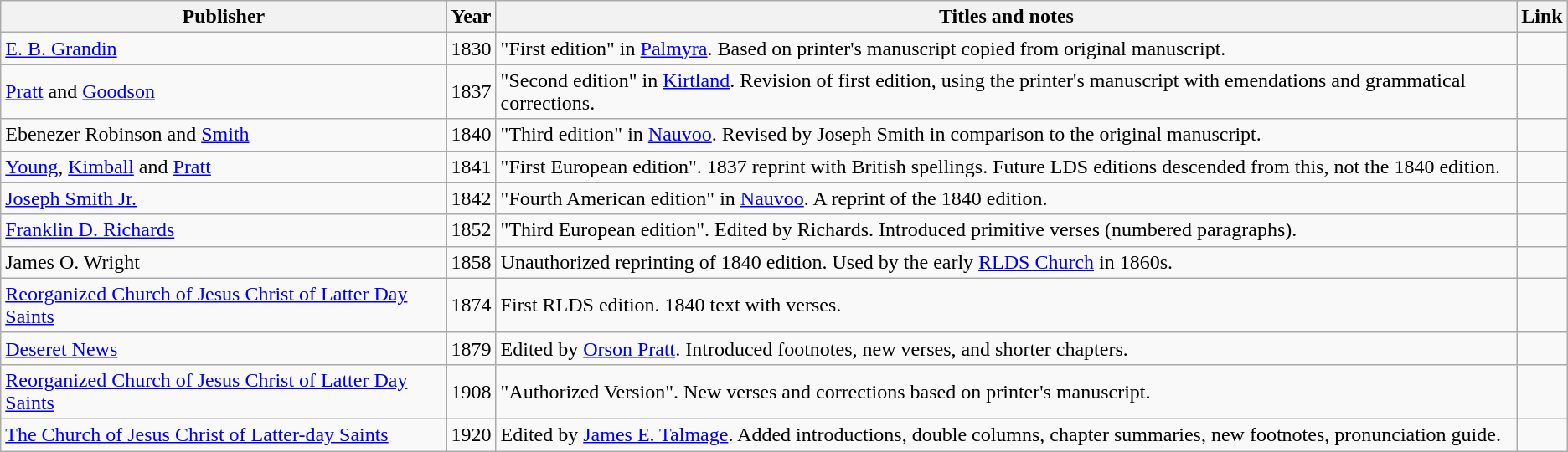<table class="wikitable">
<tr>
<th>Publisher</th>
<th>Year</th>
<th>Titles and notes</th>
<th>Link</th>
</tr>
<tr>
<td><a href='#'>E. B. Grandin</a></td>
<td>1830</td>
<td>"First edition" in <a href='#'>Palmyra</a>. Based on printer's manuscript copied from original manuscript.</td>
<td></td>
</tr>
<tr>
<td><a href='#'>Pratt</a> and <a href='#'>Goodson</a></td>
<td>1837</td>
<td>"Second edition" in <a href='#'>Kirtland</a>. Revision of first edition, using the printer's manuscript with emendations and grammatical corrections.</td>
<td></td>
</tr>
<tr>
<td>Ebenezer Robinson and <a href='#'>Smith</a></td>
<td>1840</td>
<td>"Third edition" in <a href='#'>Nauvoo</a>. Revised by Joseph Smith in comparison to the original manuscript.</td>
<td></td>
</tr>
<tr>
<td><a href='#'>Young</a>, <a href='#'>Kimball</a> and <a href='#'>Pratt</a></td>
<td>1841</td>
<td>"First European edition". 1837 reprint with British spellings. Future LDS editions descended from this, not the 1840 edition.</td>
<td></td>
</tr>
<tr>
<td><a href='#'>Joseph Smith Jr.</a></td>
<td>1842</td>
<td>"Fourth American edition" in <a href='#'>Nauvoo</a>. A reprint of the 1840 edition. </td>
<td></td>
</tr>
<tr>
<td><a href='#'>Franklin D. Richards</a></td>
<td>1852</td>
<td>"Third European edition". Edited by Richards. Introduced primitive verses (numbered paragraphs).</td>
<td></td>
</tr>
<tr>
<td>James O. Wright</td>
<td>1858</td>
<td>Unauthorized reprinting of 1840 edition. Used by the early <a href='#'>RLDS Church</a> in 1860s.</td>
<td></td>
</tr>
<tr>
<td><a href='#'>Reorganized Church of Jesus Christ of Latter Day Saints</a></td>
<td>1874</td>
<td>First RLDS edition. 1840 text with verses.</td>
<td></td>
</tr>
<tr>
<td><a href='#'>Deseret News</a></td>
<td>1879</td>
<td>Edited by <a href='#'>Orson Pratt</a>. Introduced footnotes, new verses, and shorter chapters.</td>
<td></td>
</tr>
<tr>
<td><a href='#'>Reorganized Church of Jesus Christ of Latter Day Saints</a></td>
<td>1908</td>
<td>"Authorized Version". New verses and corrections based on printer's manuscript.</td>
<td></td>
</tr>
<tr>
<td><a href='#'>The Church of Jesus Christ of Latter-day Saints</a></td>
<td>1920</td>
<td>Edited by <a href='#'>James E. Talmage</a>. Added introductions, double columns, chapter summaries, new footnotes, pronunciation guide.</td>
<td></td>
</tr>
</table>
